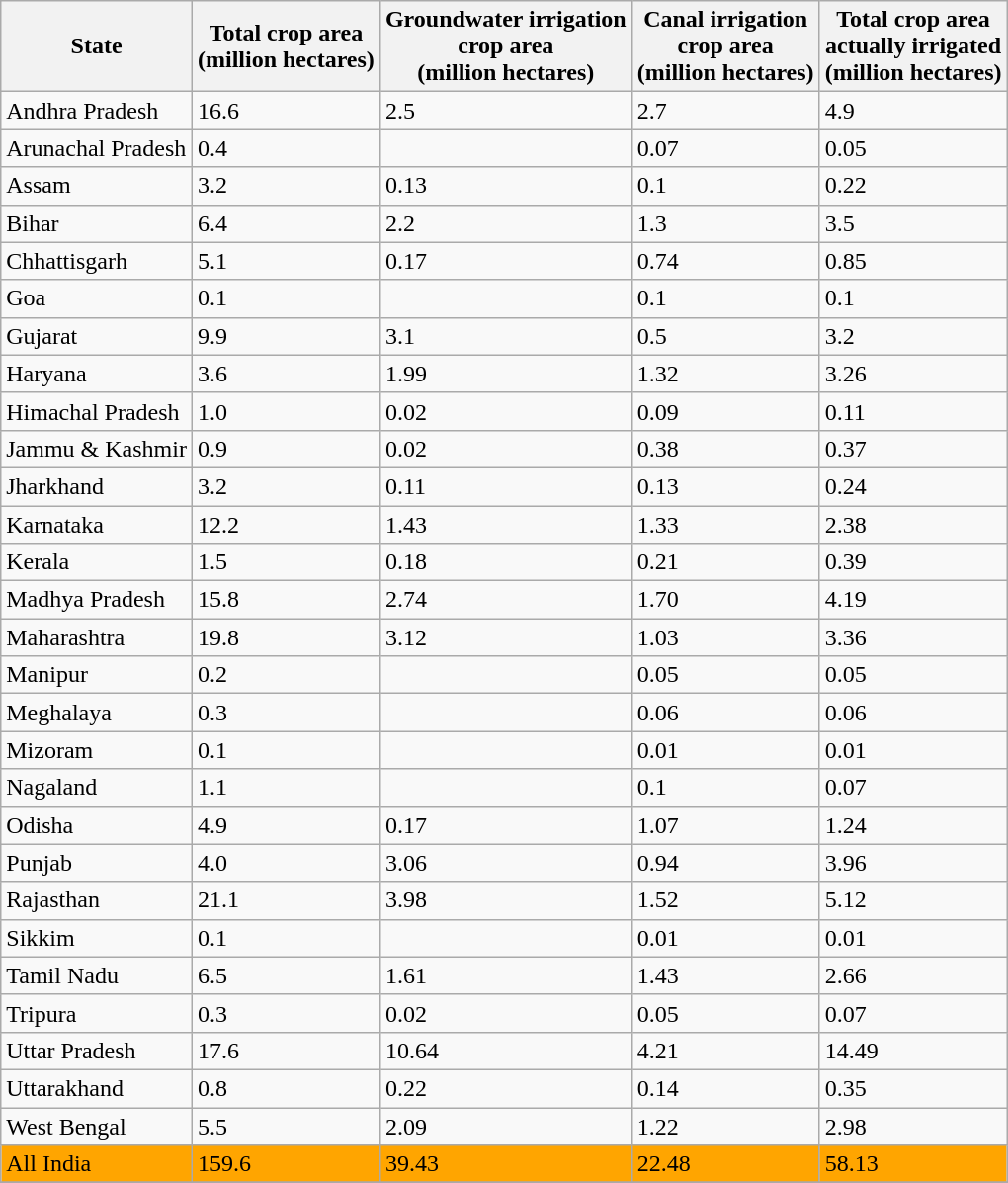<table class="wikitable sortable">
<tr>
<th>State</th>
<th>Total crop area <br>(million hectares)</th>
<th>Groundwater irrigation<br>crop area<br>(million hectares)</th>
<th>Canal irrigation <br>crop area <br>(million hectares)</th>
<th>Total crop area<br>actually irrigated <br>(million hectares)</th>
</tr>
<tr>
<td>Andhra Pradesh</td>
<td>16.6</td>
<td>2.5</td>
<td>2.7</td>
<td>4.9</td>
</tr>
<tr>
<td>Arunachal Pradesh</td>
<td>0.4</td>
<td></td>
<td>0.07</td>
<td>0.05</td>
</tr>
<tr>
<td>Assam</td>
<td>3.2</td>
<td>0.13</td>
<td>0.1</td>
<td>0.22</td>
</tr>
<tr>
<td>Bihar</td>
<td>6.4</td>
<td>2.2</td>
<td>1.3</td>
<td>3.5</td>
</tr>
<tr>
<td>Chhattisgarh</td>
<td>5.1</td>
<td>0.17</td>
<td>0.74</td>
<td>0.85</td>
</tr>
<tr>
<td>Goa</td>
<td>0.1</td>
<td></td>
<td>0.1</td>
<td>0.1</td>
</tr>
<tr>
<td>Gujarat</td>
<td>9.9</td>
<td>3.1</td>
<td>0.5</td>
<td>3.2</td>
</tr>
<tr>
<td>Haryana</td>
<td>3.6</td>
<td>1.99</td>
<td>1.32</td>
<td>3.26</td>
</tr>
<tr>
<td>Himachal Pradesh</td>
<td>1.0</td>
<td>0.02</td>
<td>0.09</td>
<td>0.11</td>
</tr>
<tr>
<td>Jammu & Kashmir</td>
<td>0.9</td>
<td>0.02</td>
<td>0.38</td>
<td>0.37</td>
</tr>
<tr>
<td>Jharkhand</td>
<td>3.2</td>
<td>0.11</td>
<td>0.13</td>
<td>0.24</td>
</tr>
<tr>
<td>Karnataka</td>
<td>12.2</td>
<td>1.43</td>
<td>1.33</td>
<td>2.38</td>
</tr>
<tr>
<td>Kerala</td>
<td>1.5</td>
<td>0.18</td>
<td>0.21</td>
<td>0.39</td>
</tr>
<tr>
<td>Madhya Pradesh</td>
<td>15.8</td>
<td>2.74</td>
<td>1.70</td>
<td>4.19</td>
</tr>
<tr>
<td>Maharashtra</td>
<td>19.8</td>
<td>3.12</td>
<td>1.03</td>
<td>3.36</td>
</tr>
<tr>
<td>Manipur</td>
<td>0.2</td>
<td></td>
<td>0.05</td>
<td>0.05</td>
</tr>
<tr>
<td>Meghalaya</td>
<td>0.3</td>
<td></td>
<td>0.06</td>
<td>0.06</td>
</tr>
<tr>
<td>Mizoram</td>
<td>0.1</td>
<td></td>
<td>0.01</td>
<td>0.01</td>
</tr>
<tr>
<td>Nagaland</td>
<td>1.1</td>
<td></td>
<td>0.1</td>
<td>0.07</td>
</tr>
<tr>
<td>Odisha</td>
<td>4.9</td>
<td>0.17</td>
<td>1.07</td>
<td>1.24</td>
</tr>
<tr>
<td>Punjab</td>
<td>4.0</td>
<td>3.06</td>
<td>0.94</td>
<td>3.96</td>
</tr>
<tr>
<td>Rajasthan</td>
<td>21.1</td>
<td>3.98</td>
<td>1.52</td>
<td>5.12</td>
</tr>
<tr>
<td>Sikkim</td>
<td>0.1</td>
<td></td>
<td>0.01</td>
<td>0.01</td>
</tr>
<tr>
<td>Tamil Nadu</td>
<td>6.5</td>
<td>1.61</td>
<td>1.43</td>
<td>2.66</td>
</tr>
<tr>
<td>Tripura</td>
<td>0.3</td>
<td>0.02</td>
<td>0.05</td>
<td>0.07</td>
</tr>
<tr>
<td>Uttar Pradesh</td>
<td>17.6</td>
<td>10.64</td>
<td>4.21</td>
<td>14.49</td>
</tr>
<tr>
<td>Uttarakhand</td>
<td>0.8</td>
<td>0.22</td>
<td>0.14</td>
<td>0.35</td>
</tr>
<tr>
<td>West Bengal</td>
<td>5.5</td>
<td>2.09</td>
<td>1.22</td>
<td>2.98</td>
</tr>
<tr>
<td style="background:orange;">All India</td>
<td style="background:orange;">159.6</td>
<td style="background:orange;">39.43</td>
<td style="background:orange;">22.48</td>
<td style="background:orange;">58.13</td>
</tr>
<tr>
</tr>
</table>
